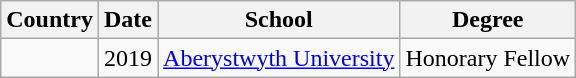<table class="wikitable">
<tr>
<th scope="col">Country</th>
<th scope="col">Date</th>
<th scope="col">School</th>
<th scope="col">Degree</th>
</tr>
<tr>
<td></td>
<td>2019</td>
<td><a href='#'>Aberystwyth University</a></td>
<td>Honorary Fellow</td>
</tr>
</table>
